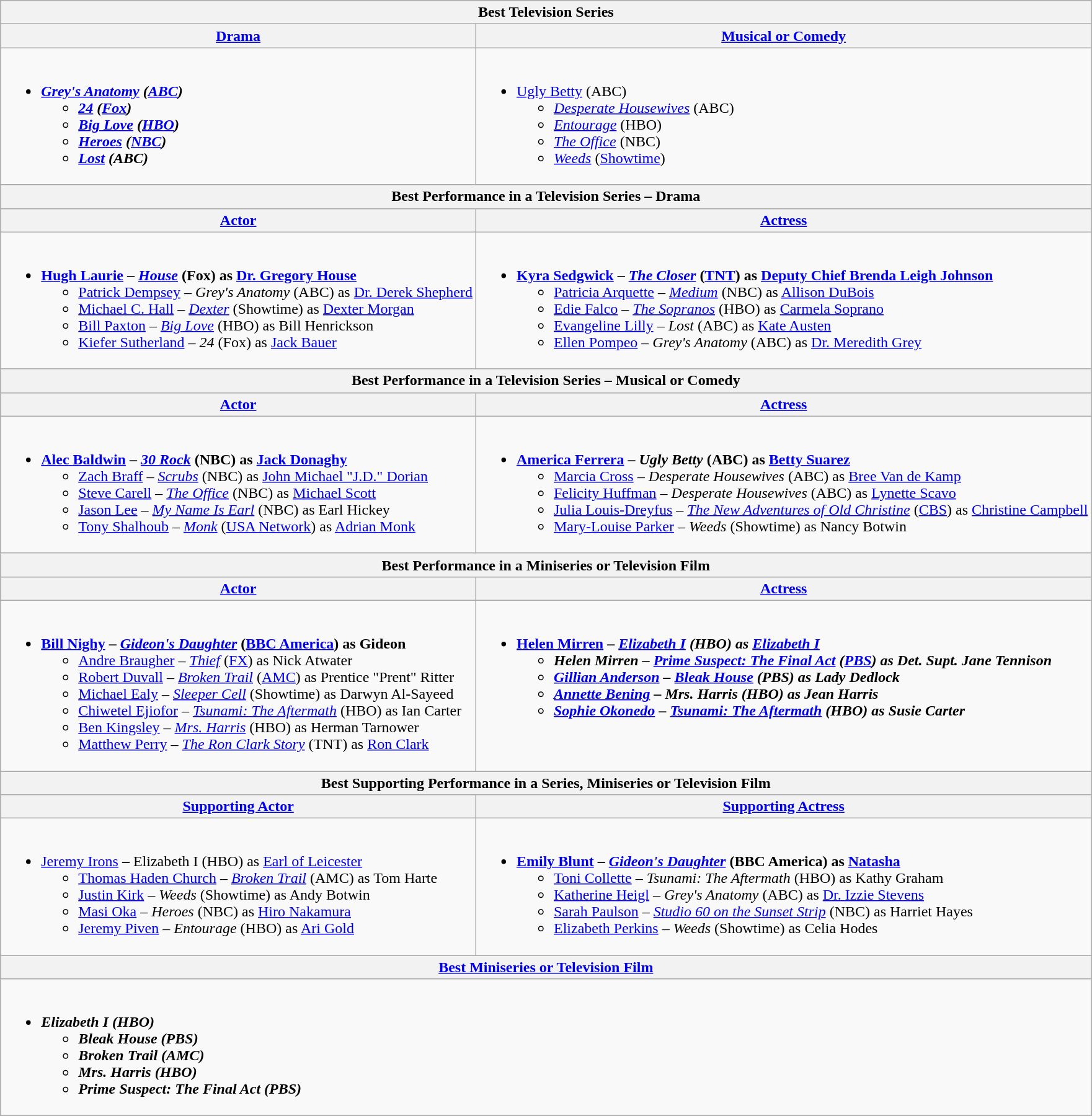<table class=wikitable>
<tr>
<th colspan=2>Best Television Series</th>
</tr>
<tr>
<th style="width=50%"><a href='#'>Drama</a></th>
<th style="width=50%"><a href='#'>Musical or Comedy</a></th>
</tr>
<tr>
<td valign="top"><br><ul><li><strong><em><a href='#'>Grey's Anatomy</a><em> (<a href='#'>ABC</a>)<strong><ul><li></em><a href='#'>24</a><em> (<a href='#'>Fox</a>)</li><li></em><a href='#'>Big Love</a><em> (<a href='#'>HBO</a>)</li><li></em><a href='#'>Heroes</a><em> (<a href='#'>NBC</a>)</li><li></em><a href='#'>Lost</a><em> (ABC)</li></ul></li></ul></td>
<td valign="top"><br><ul><li></em></strong><a href='#'>Ugly Betty</a></em> (ABC)</strong><ul><li><em><a href='#'>Desperate Housewives</a></em> (ABC)</li><li><em><a href='#'>Entourage</a></em> (HBO)</li><li><em><a href='#'>The Office</a></em> (NBC)</li><li><em><a href='#'>Weeds</a></em> (<a href='#'>Showtime</a>)</li></ul></li></ul></td>
</tr>
<tr>
<th colspan=2>Best Performance in a Television Series – Drama</th>
</tr>
<tr>
<th><a href='#'>Actor</a></th>
<th><a href='#'>Actress</a></th>
</tr>
<tr>
<td valign="top"><br><ul><li><strong><a href='#'>Hugh Laurie</a> – <em><a href='#'>House</a></em> (Fox) as <a href='#'>Dr. Gregory House</a></strong><ul><li><a href='#'>Patrick Dempsey</a> – <em>Grey's Anatomy</em> (ABC) as <a href='#'>Dr. Derek Shepherd</a></li><li><a href='#'>Michael C. Hall</a> – <em><a href='#'>Dexter</a></em> (Showtime) as <a href='#'>Dexter Morgan</a></li><li><a href='#'>Bill Paxton</a> – <em><a href='#'>Big Love</a></em> (HBO) as Bill Henrickson</li><li><a href='#'>Kiefer Sutherland</a> – <em>24</em> (Fox) as <a href='#'>Jack Bauer</a></li></ul></li></ul></td>
<td valign="top"><br><ul><li><strong><a href='#'>Kyra Sedgwick</a> – <em><a href='#'>The Closer</a></em> (<a href='#'>TNT</a>) as <a href='#'>Deputy Chief Brenda Leigh Johnson</a></strong><ul><li><a href='#'>Patricia Arquette</a> – <em><a href='#'>Medium</a></em> (NBC) as <a href='#'>Allison DuBois</a></li><li><a href='#'>Edie Falco</a> – <em><a href='#'>The Sopranos</a></em> (HBO) as <a href='#'>Carmela Soprano</a></li><li><a href='#'>Evangeline Lilly</a> – <em>Lost</em> (ABC) as <a href='#'>Kate Austen</a></li><li><a href='#'>Ellen Pompeo</a> – <em>Grey's Anatomy</em> (ABC) as <a href='#'>Dr. Meredith Grey</a></li></ul></li></ul></td>
</tr>
<tr>
<th colspan=2>Best Performance in a Television Series – Musical or Comedy</th>
</tr>
<tr>
<th><a href='#'>Actor</a></th>
<th><a href='#'>Actress</a></th>
</tr>
<tr>
<td valign="top"><br><ul><li><strong><a href='#'>Alec Baldwin</a> – <em><a href='#'>30 Rock</a></em> (NBC) as <a href='#'>Jack Donaghy</a></strong><ul><li><a href='#'>Zach Braff</a> – <em><a href='#'>Scrubs</a></em> (NBC) as <a href='#'>John Michael "J.D." Dorian</a></li><li><a href='#'>Steve Carell</a> – <em><a href='#'>The Office</a></em> (NBC) as <a href='#'>Michael Scott</a></li><li><a href='#'>Jason Lee</a> – <em><a href='#'>My Name Is Earl</a></em> (NBC) as Earl Hickey</li><li><a href='#'>Tony Shalhoub</a> – <em><a href='#'>Monk</a></em> (<a href='#'>USA Network</a>) as <a href='#'>Adrian Monk</a></li></ul></li></ul></td>
<td valign="top"><br><ul><li><strong><a href='#'>America Ferrera</a> – <em>Ugly Betty</em> (ABC) as <a href='#'>Betty Suarez</a></strong><ul><li><a href='#'>Marcia Cross</a> – <em>Desperate Housewives</em> (ABC) as <a href='#'>Bree Van de Kamp</a></li><li><a href='#'>Felicity Huffman</a> – <em>Desperate Housewives</em> (ABC) as <a href='#'>Lynette Scavo</a></li><li><a href='#'>Julia Louis-Dreyfus</a> – <em><a href='#'>The New Adventures of Old Christine</a></em> (<a href='#'>CBS</a>) as <a href='#'>Christine Campbell</a></li><li><a href='#'>Mary-Louise Parker</a> – <em>Weeds</em> (Showtime) as Nancy Botwin</li></ul></li></ul></td>
</tr>
<tr>
<th colspan=2>Best Performance in a Miniseries or Television Film</th>
</tr>
<tr>
<th><a href='#'>Actor</a></th>
<th><a href='#'>Actress</a></th>
</tr>
<tr>
<td valign="top"><br><ul><li><strong><a href='#'>Bill Nighy</a> – <em><a href='#'>Gideon's Daughter</a></em> (<a href='#'>BBC America</a>) as Gideon</strong><ul><li><a href='#'>Andre Braugher</a> – <em><a href='#'>Thief</a></em> (<a href='#'>FX</a>) as Nick Atwater</li><li><a href='#'>Robert Duvall</a> – <em><a href='#'>Broken Trail</a></em> (<a href='#'>AMC</a>) as Prentice "Prent" Ritter</li><li><a href='#'>Michael Ealy</a> – <em><a href='#'>Sleeper Cell</a></em> (Showtime) as Darwyn Al-Sayeed</li><li><a href='#'>Chiwetel Ejiofor</a> – <em><a href='#'>Tsunami: The Aftermath</a></em> (HBO) as Ian Carter</li><li><a href='#'>Ben Kingsley</a> – <em><a href='#'>Mrs. Harris</a></em> (HBO) as Herman Tarnower</li><li><a href='#'>Matthew Perry</a> – <em><a href='#'>The Ron Clark Story</a></em> (TNT) as <a href='#'>Ron Clark</a></li></ul></li></ul></td>
<td valign="top"><br><ul><li><strong><a href='#'>Helen Mirren</a> –</strong> <strong><em><a href='#'>Elizabeth I</a><em> (HBO) as <a href='#'>Elizabeth I</a><strong><ul><li>Helen Mirren – </em><a href='#'>Prime Suspect: The Final Act</a><em> (<a href='#'>PBS</a>) as Det. Supt. Jane Tennison</li><li><a href='#'>Gillian Anderson</a> – </em><a href='#'>Bleak House</a><em> (PBS) as Lady Dedlock</li><li><a href='#'>Annette Bening</a> – </em>Mrs. Harris<em> (HBO) as Jean Harris</li><li><a href='#'>Sophie Okonedo</a> – </em><a href='#'>Tsunami: The Aftermath</a><em> (HBO) as Susie Carter</li></ul></li></ul></td>
</tr>
<tr>
<th colspan=2>Best Supporting Performance in a Series, Miniseries or Television Film</th>
</tr>
<tr>
<th><a href='#'>Supporting Actor</a></th>
<th><a href='#'>Supporting Actress</a></th>
</tr>
<tr>
<td valign="top"><br><ul><li></strong><a href='#'>Jeremy Irons</a><strong> – </em></strong>Elizabeth I</em> (HBO) as <a href='#'>Earl of Leicester</a></strong><ul><li><a href='#'>Thomas Haden Church</a> – <em><a href='#'>Broken Trail</a></em> (AMC) as Tom Harte</li><li><a href='#'>Justin Kirk</a> – <em>Weeds</em> (Showtime) as Andy Botwin</li><li><a href='#'>Masi Oka</a> – <em>Heroes</em> (NBC) as <a href='#'>Hiro Nakamura</a></li><li><a href='#'>Jeremy Piven</a> – <em>Entourage</em> (HBO) as <a href='#'>Ari Gold</a></li></ul></li></ul></td>
<td valign="top"><br><ul><li><strong><a href='#'>Emily Blunt</a> – <em><a href='#'>Gideon's Daughter</a></em> (BBC America) as <a href='#'>Natasha</a></strong><ul><li><a href='#'>Toni Collette</a> – <em>Tsunami: The Aftermath</em> (HBO) as Kathy Graham</li><li><a href='#'>Katherine Heigl</a> – <em>Grey's Anatomy</em> (ABC) as <a href='#'>Dr. Izzie Stevens</a></li><li><a href='#'>Sarah Paulson</a> – <em><a href='#'>Studio 60 on the Sunset Strip</a></em> (NBC) as Harriet Hayes</li><li><a href='#'>Elizabeth Perkins</a> – <em>Weeds</em> (Showtime) as Celia Hodes</li></ul></li></ul></td>
</tr>
<tr>
<th colspan=2><a href='#'>Best Miniseries or Television Film</a></th>
</tr>
<tr>
<td colspan=2 style="vertical-align:top;"><br><ul><li><strong><em>Elizabeth I<em> (HBO)<strong><ul><li></em>Bleak House<em> (PBS)</li><li></em>Broken Trail<em> (AMC)</li><li></em>Mrs. Harris<em> (HBO)</li><li></em>Prime Suspect: The Final Act<em> (PBS)</li></ul></li></ul></td>
</tr>
</table>
